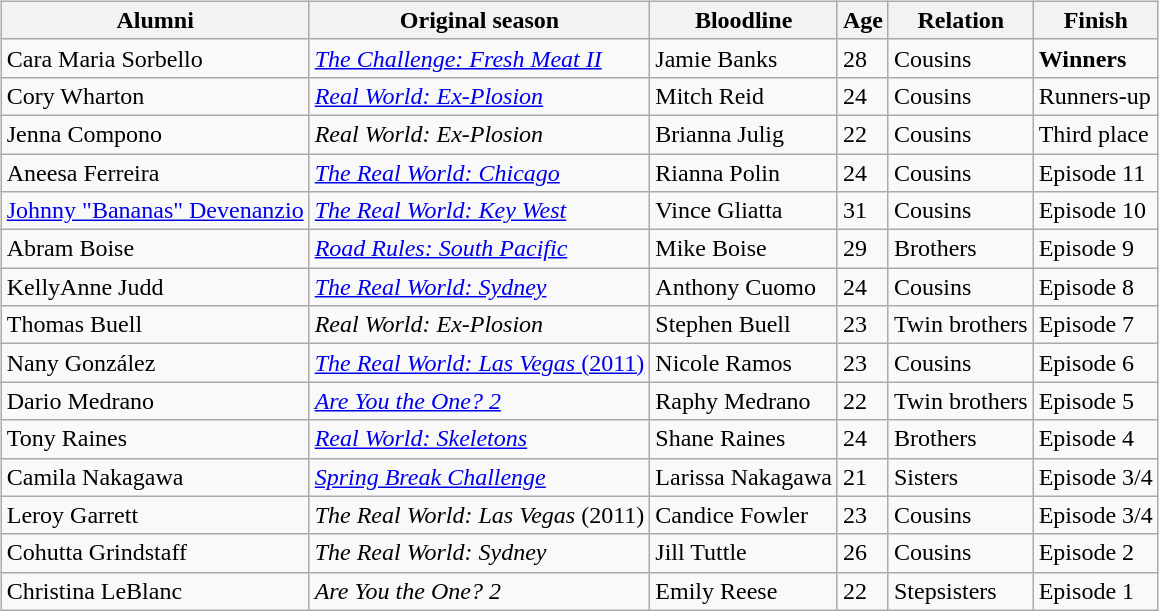<table>
<tr valign="top">
<td><br><table class="wikitable sortable">
<tr>
<th>Alumni</th>
<th>Original season</th>
<th>Bloodline</th>
<th>Age</th>
<th>Relation</th>
<th>Finish</th>
</tr>
<tr>
<td nowrap>Cara Maria Sorbello</td>
<td nowrap><em><a href='#'>The Challenge: Fresh Meat II</a></em></td>
<td nowrap>Jamie Banks</td>
<td>28</td>
<td>Cousins</td>
<td><strong>Winners</strong></td>
</tr>
<tr>
<td>Cory Wharton</td>
<td><em><a href='#'>Real World: Ex-Plosion</a></em></td>
<td>Mitch Reid</td>
<td>24</td>
<td>Cousins</td>
<td nowrap>Runners-up</td>
</tr>
<tr>
<td>Jenna Compono</td>
<td><em>Real World: Ex-Plosion</em></td>
<td nowrap>Brianna Julig</td>
<td>22</td>
<td>Cousins</td>
<td>Third place</td>
</tr>
<tr>
<td>Aneesa Ferreira</td>
<td><em><a href='#'>The Real World: Chicago</a></em></td>
<td>Rianna Polin</td>
<td>24</td>
<td>Cousins</td>
<td>Episode 11</td>
</tr>
<tr>
<td nowrap><a href='#'>Johnny "Bananas" Devenanzio</a></td>
<td><em><a href='#'>The Real World: Key West</a></em></td>
<td>Vince Gliatta</td>
<td>31</td>
<td>Cousins</td>
<td nowrap>Episode 10</td>
</tr>
<tr>
<td>Abram Boise</td>
<td><em><a href='#'>Road Rules: South Pacific</a></em></td>
<td>Mike Boise</td>
<td>29</td>
<td>Brothers</td>
<td>Episode 9</td>
</tr>
<tr>
<td>KellyAnne Judd</td>
<td><em><a href='#'>The Real World: Sydney</a></em></td>
<td>Anthony Cuomo</td>
<td>24</td>
<td>Cousins</td>
<td>Episode 8</td>
</tr>
<tr>
<td>Thomas Buell</td>
<td><em>Real World: Ex-Plosion</em></td>
<td>Stephen Buell</td>
<td>23</td>
<td nowrap>Twin brothers</td>
<td>Episode 7</td>
</tr>
<tr>
<td>Nany González</td>
<td><a href='#'><em>The Real World: Las Vegas</em> (2011)</a></td>
<td>Nicole Ramos</td>
<td>23</td>
<td>Cousins</td>
<td>Episode 6</td>
</tr>
<tr>
<td>Dario Medrano</td>
<td><a href='#'><em>Are You the One? 2</em></a></td>
<td>Raphy Medrano</td>
<td>22</td>
<td>Twin brothers</td>
<td>Episode 5</td>
</tr>
<tr>
<td>Tony Raines</td>
<td><em><a href='#'>Real World: Skeletons</a></em></td>
<td>Shane Raines</td>
<td>24</td>
<td>Brothers</td>
<td nowrap>Episode 4</td>
</tr>
<tr>
<td>Camila Nakagawa</td>
<td nowrap><em><a href='#'>Spring Break Challenge</a></em></td>
<td nowrap>Larissa Nakagawa</td>
<td>21</td>
<td>Sisters</td>
<td nowrap>Episode 3/4</td>
</tr>
<tr>
<td>Leroy Garrett</td>
<td nowrap><em>The Real World: Las Vegas</em> (2011)</td>
<td>Candice Fowler</td>
<td>23</td>
<td>Cousins</td>
<td nowrap>Episode 3/4</td>
</tr>
<tr>
<td>Cohutta Grindstaff</td>
<td><em>The Real World: Sydney</em></td>
<td>Jill Tuttle</td>
<td>26</td>
<td>Cousins</td>
<td>Episode 2</td>
</tr>
<tr>
<td>Christina LeBlanc</td>
<td><em>Are You the One? 2</em></td>
<td>Emily Reese</td>
<td>22</td>
<td>Stepsisters</td>
<td nowrap>Episode 1</td>
</tr>
</table>
</td>
</tr>
</table>
